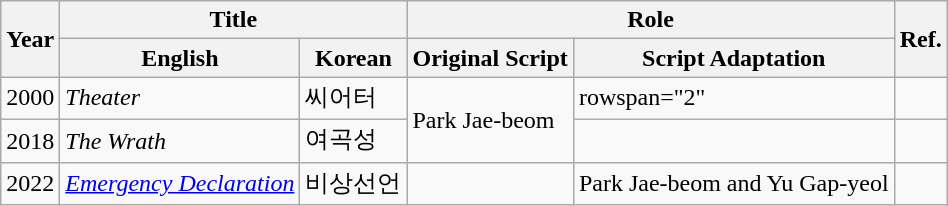<table class="wikitable plainrowheaders">
<tr>
<th rowspan="2">Year</th>
<th colspan="2">Title</th>
<th colspan="2">Role</th>
<th rowspan="2" style="text-align:center; ">Ref.</th>
</tr>
<tr>
<th>English</th>
<th>Korean</th>
<th>Original Script</th>
<th>Script Adaptation</th>
</tr>
<tr>
<td>2000</td>
<td><em>Theater</em></td>
<td>씨어터</td>
<td rowspan="2">Park Jae-beom</td>
<td>rowspan="2" </td>
<td></td>
</tr>
<tr>
<td>2018</td>
<td><em>The Wrath</em></td>
<td>여곡성</td>
<td></td>
</tr>
<tr>
<td>2022</td>
<td><em><a href='#'>Emergency Declaration</a></em></td>
<td>비상선언</td>
<td></td>
<td>Park Jae-beom and Yu Gap-yeol</td>
<td></td>
</tr>
</table>
